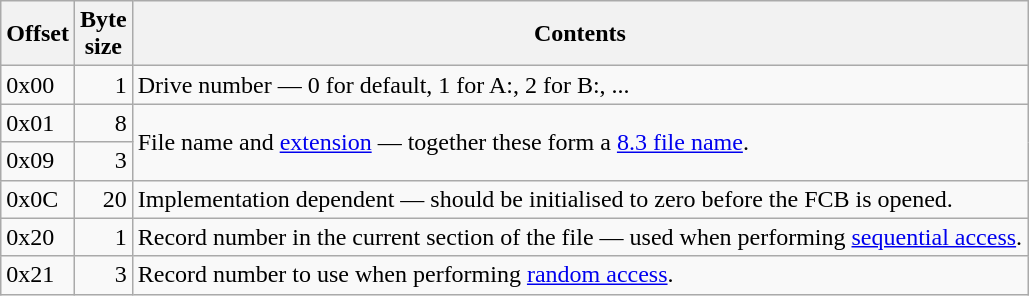<table class="wikitable">
<tr>
<th>Offset</th>
<th>Byte<br>size</th>
<th>Contents</th>
</tr>
<tr>
<td>0x00</td>
<td align=right>1</td>
<td>Drive number — 0 for default, 1 for A:, 2 for B:, ...</td>
</tr>
<tr>
<td>0x01</td>
<td align=right>8</td>
<td rowspan=2>File name and <a href='#'>extension</a> — together these form a <a href='#'>8.3 file name</a>.</td>
</tr>
<tr>
<td>0x09</td>
<td align=right>3</td>
</tr>
<tr>
<td>0x0C</td>
<td align=right>20</td>
<td>Implementation dependent — should be initialised to zero before the FCB is opened.</td>
</tr>
<tr>
<td>0x20</td>
<td align=right>1</td>
<td>Record number in the current section of the file — used when performing <a href='#'>sequential access</a>.</td>
</tr>
<tr>
<td>0x21</td>
<td align=right>3</td>
<td>Record number to use when performing <a href='#'>random access</a>.</td>
</tr>
</table>
